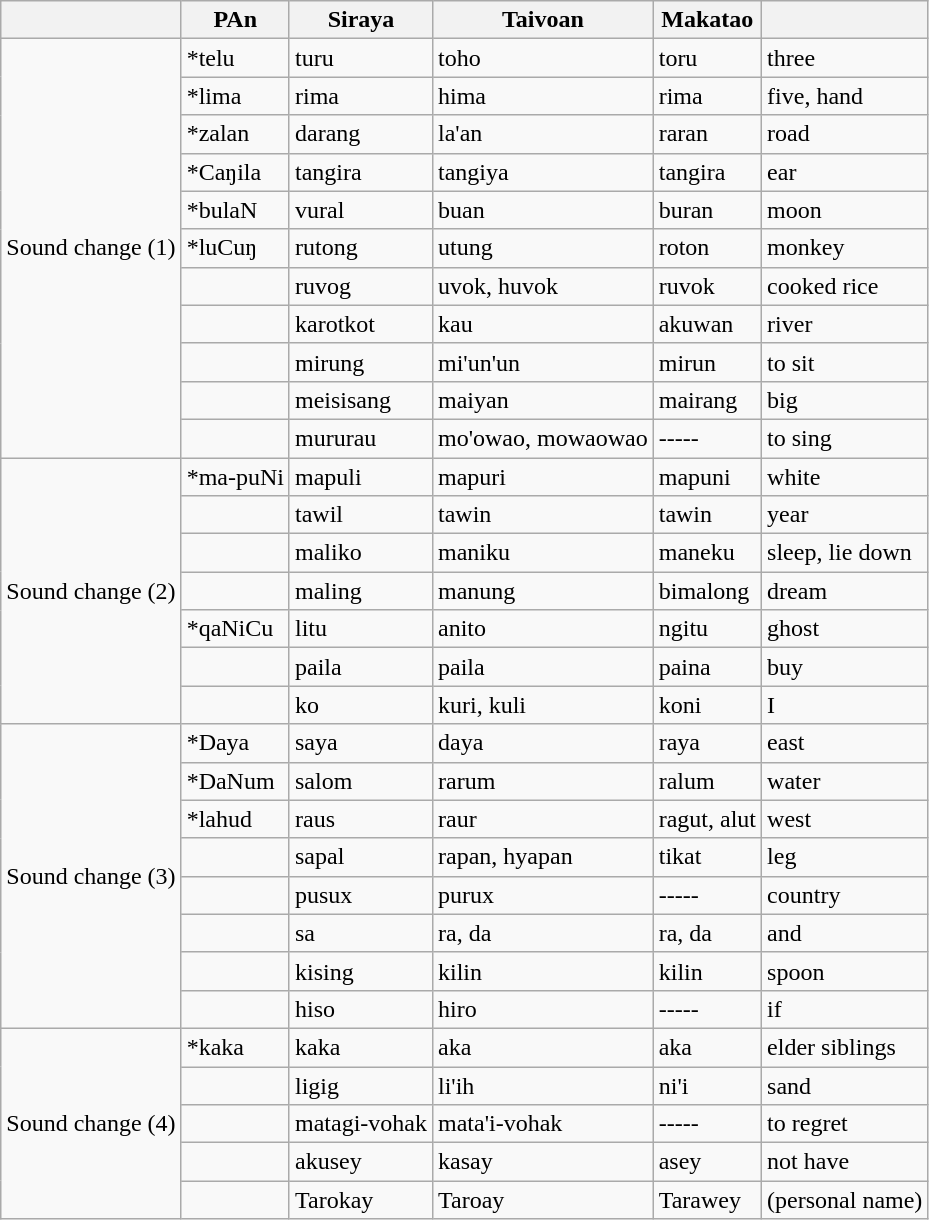<table class="wikitable">
<tr>
<th></th>
<th>PAn</th>
<th>Siraya</th>
<th>Taivoan</th>
<th>Makatao</th>
<th></th>
</tr>
<tr>
<td rowspan="11">Sound change (1)</td>
<td>*telu</td>
<td>turu</td>
<td>toho</td>
<td>toru</td>
<td>three</td>
</tr>
<tr>
<td>*lima</td>
<td>rima</td>
<td>hima</td>
<td>rima</td>
<td>five, hand</td>
</tr>
<tr>
<td>*zalan</td>
<td>darang</td>
<td>la'an</td>
<td>raran</td>
<td>road</td>
</tr>
<tr>
<td>*Caŋila</td>
<td>tangira</td>
<td>tangiya</td>
<td>tangira</td>
<td>ear</td>
</tr>
<tr>
<td>*bulaN</td>
<td>vural</td>
<td>buan</td>
<td>buran</td>
<td>moon</td>
</tr>
<tr>
<td>*luCuŋ</td>
<td>rutong</td>
<td>utung</td>
<td>roton</td>
<td>monkey</td>
</tr>
<tr>
<td></td>
<td>ruvog</td>
<td>uvok, huvok</td>
<td>ruvok</td>
<td>cooked rice</td>
</tr>
<tr>
<td></td>
<td>karotkot</td>
<td>kau</td>
<td>akuwan</td>
<td>river</td>
</tr>
<tr>
<td></td>
<td>mirung</td>
<td>mi'un'un</td>
<td>mirun</td>
<td>to sit</td>
</tr>
<tr>
<td></td>
<td>meisisang</td>
<td>maiyan</td>
<td>mairang</td>
<td>big</td>
</tr>
<tr>
<td></td>
<td>mururau</td>
<td>mo'owao, mowaowao</td>
<td>-----</td>
<td>to sing</td>
</tr>
<tr>
<td rowspan="7">Sound change (2)</td>
<td>*ma-puNi</td>
<td>mapuli</td>
<td>mapuri</td>
<td>mapuni</td>
<td>white</td>
</tr>
<tr>
<td></td>
<td>tawil</td>
<td>tawin</td>
<td>tawin</td>
<td>year</td>
</tr>
<tr>
<td></td>
<td>maliko</td>
<td>maniku</td>
<td>maneku</td>
<td>sleep, lie down</td>
</tr>
<tr>
<td></td>
<td>maling</td>
<td>manung</td>
<td>bimalong</td>
<td>dream</td>
</tr>
<tr>
<td>*qaNiCu</td>
<td>litu</td>
<td>anito</td>
<td>ngitu</td>
<td>ghost</td>
</tr>
<tr>
<td></td>
<td>paila</td>
<td>paila</td>
<td>paina</td>
<td>buy</td>
</tr>
<tr>
<td></td>
<td>ko</td>
<td>kuri, kuli</td>
<td>koni</td>
<td>I</td>
</tr>
<tr>
<td rowspan="8">Sound change (3)</td>
<td>*Daya</td>
<td>saya</td>
<td>daya</td>
<td>raya</td>
<td>east</td>
</tr>
<tr>
<td>*DaNum</td>
<td>salom</td>
<td>rarum</td>
<td>ralum</td>
<td>water</td>
</tr>
<tr>
<td>*lahud</td>
<td>raus</td>
<td>raur</td>
<td>ragut, alut</td>
<td>west</td>
</tr>
<tr>
<td></td>
<td>sapal</td>
<td>rapan, hyapan</td>
<td>tikat</td>
<td>leg</td>
</tr>
<tr>
<td></td>
<td>pusux</td>
<td>purux</td>
<td>-----</td>
<td>country</td>
</tr>
<tr>
<td></td>
<td>sa</td>
<td>ra, da</td>
<td>ra, da</td>
<td>and</td>
</tr>
<tr>
<td></td>
<td>kising</td>
<td>kilin</td>
<td>kilin</td>
<td>spoon</td>
</tr>
<tr>
<td></td>
<td>hiso</td>
<td>hiro</td>
<td>-----</td>
<td>if</td>
</tr>
<tr>
<td rowspan="5">Sound change (4)</td>
<td>*kaka</td>
<td>kaka</td>
<td>aka</td>
<td>aka</td>
<td>elder siblings</td>
</tr>
<tr>
<td></td>
<td>ligig</td>
<td>li'ih</td>
<td>ni'i</td>
<td>sand</td>
</tr>
<tr>
<td></td>
<td>matagi-vohak</td>
<td>mata'i-vohak</td>
<td>-----</td>
<td>to regret</td>
</tr>
<tr>
<td></td>
<td>akusey</td>
<td>kasay</td>
<td>asey</td>
<td>not have</td>
</tr>
<tr>
<td></td>
<td>Tarokay</td>
<td>Taroay</td>
<td>Tarawey</td>
<td>(personal name)</td>
</tr>
</table>
